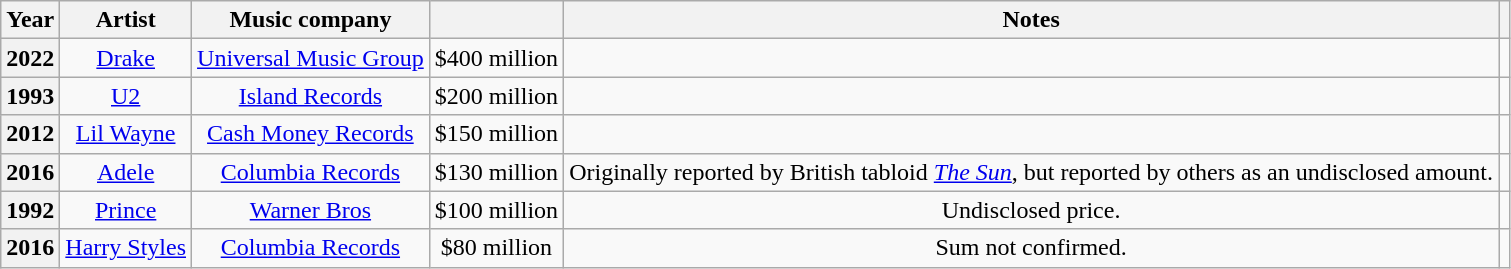<table class="wikitable sortable plainrowheaders" style="text-align:center;">
<tr>
<th class="unsortable">Year</th>
<th>Artist</th>
<th>Music company</th>
<th></th>
<th>Notes</th>
<th class="unsortable"></th>
</tr>
<tr>
<th scope="row" style="text-align:center;">2022</th>
<td><a href='#'>Drake</a></td>
<td><a href='#'>Universal Music Group</a></td>
<td>$400 million</td>
<td></td>
<td></td>
</tr>
<tr>
<th scope="row" style="text-align:center;">1993</th>
<td><a href='#'>U2</a></td>
<td><a href='#'>Island Records</a></td>
<td>$200 million</td>
<td></td>
<td></td>
</tr>
<tr>
<th scope="row" style="text-align:center;">2012</th>
<td><a href='#'>Lil Wayne</a></td>
<td><a href='#'>Cash Money Records</a></td>
<td>$150 million</td>
<td></td>
<td></td>
</tr>
<tr>
<th scope="row" style="text-align:center;">2016</th>
<td><a href='#'>Adele</a></td>
<td><a href='#'>Columbia Records</a></td>
<td>$130 million</td>
<td>Originally reported by British tabloid <em><a href='#'>The Sun</a></em>, but reported by others as an undisclosed amount.</td>
<td></td>
</tr>
<tr>
<th scope="row" style="text-align:center;">1992</th>
<td><a href='#'>Prince</a></td>
<td><a href='#'>Warner Bros</a></td>
<td>$100 million</td>
<td>Undisclosed price.</td>
<td></td>
</tr>
<tr>
<th scope="row" style="text-align:center;">2016</th>
<td><a href='#'>Harry Styles</a></td>
<td><a href='#'>Columbia Records</a></td>
<td>$80 million</td>
<td>Sum not confirmed.</td>
<td></td>
</tr>
</table>
